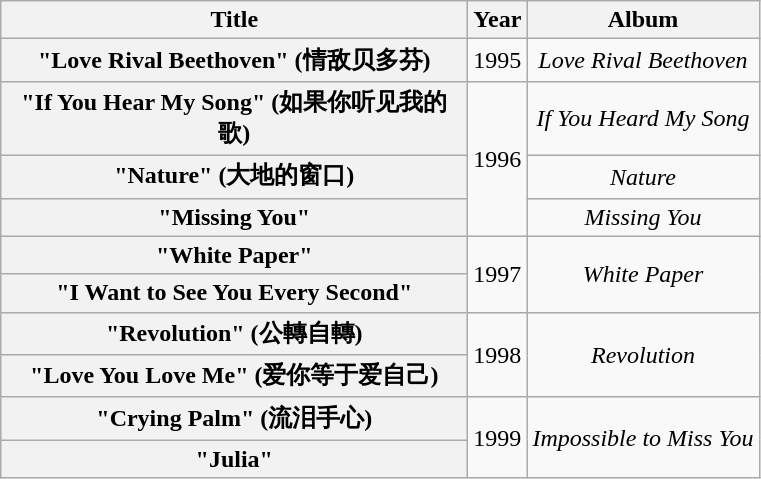<table class="wikitable plainrowheaders" style="text-align:center;">
<tr>
<th scope="col" style="width:19em;">Title</th>
<th scope="col">Year</th>
<th scope="col">Album</th>
</tr>
<tr>
<th scope="row">"Love Rival Beethoven" (情敌贝多芬)</th>
<td>1995</td>
<td><em>Love Rival Beethoven</em></td>
</tr>
<tr>
<th scope="row">"If You Hear My Song" (如果你听见我的歌)</th>
<td rowspan="3">1996</td>
<td><em>If You Heard My Song</em></td>
</tr>
<tr>
<th scope="row">"Nature" (大地的窗口)</th>
<td><em>Nature</em></td>
</tr>
<tr>
<th scope="row">"Missing You"</th>
<td><em>Missing You</em></td>
</tr>
<tr>
<th scope="row">"White Paper"</th>
<td rowspan="2">1997</td>
<td rowspan="2"><em>White Paper</em></td>
</tr>
<tr>
<th scope="row">"I Want to See You Every Second"</th>
</tr>
<tr>
<th scope="row">"Revolution" (公轉自轉)</th>
<td rowspan="2">1998</td>
<td rowspan="2"><em>Revolution</em></td>
</tr>
<tr>
<th scope="row">"Love You Love Me" (爱你等于爱自己)</th>
</tr>
<tr>
<th scope="row">"Crying Palm" (流泪手心)</th>
<td rowspan="2">1999</td>
<td rowspan="2"><em>Impossible to Miss You</em></td>
</tr>
<tr>
<th scope="row">"Julia"</th>
</tr>
</table>
